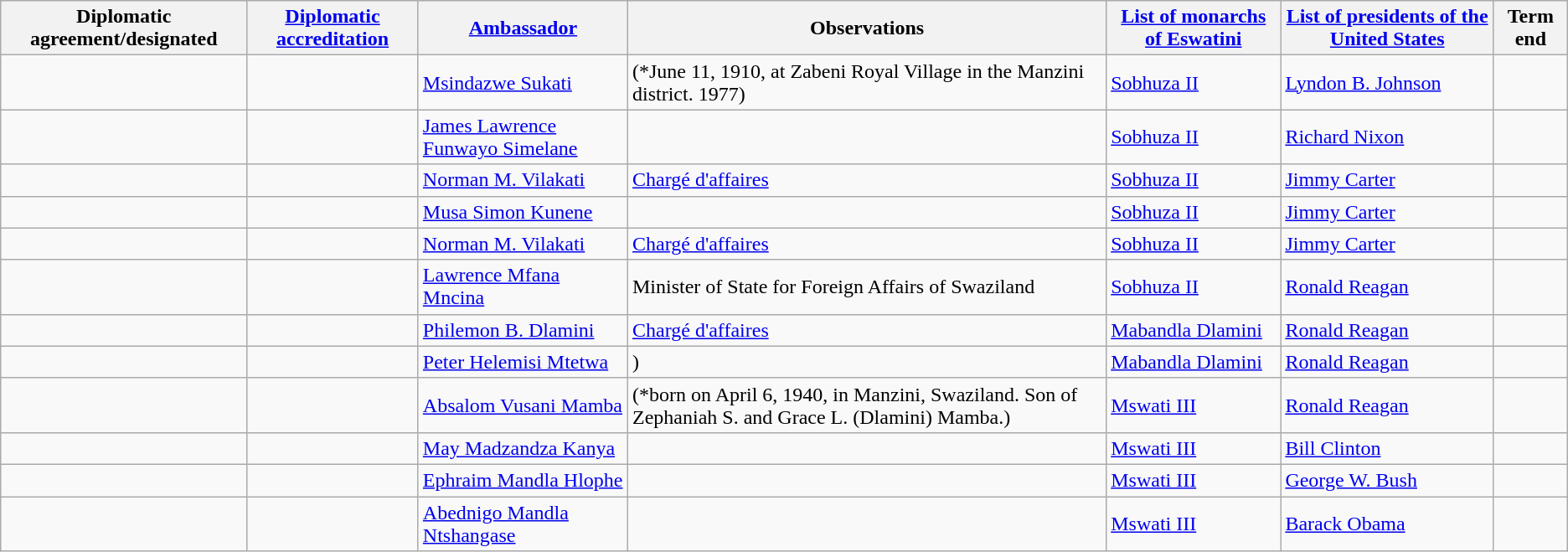<table class="wikitable sortable">
<tr>
<th>Diplomatic agreement/designated</th>
<th><a href='#'>Diplomatic accreditation</a></th>
<th><a href='#'>Ambassador</a></th>
<th>Observations</th>
<th><a href='#'>List of monarchs of Eswatini</a></th>
<th><a href='#'>List of presidents of the United States</a></th>
<th>Term end</th>
</tr>
<tr>
<td></td>
<td></td>
<td><a href='#'>Msindazwe Sukati</a></td>
<td>(*June 11, 1910, at Zabeni Royal Village in the Manzini district. 1977)</td>
<td><a href='#'>Sobhuza II</a></td>
<td><a href='#'>Lyndon B. Johnson</a></td>
<td></td>
</tr>
<tr>
<td></td>
<td></td>
<td><a href='#'>James Lawrence Funwayo Simelane</a></td>
<td></td>
<td><a href='#'>Sobhuza II</a></td>
<td><a href='#'>Richard Nixon</a></td>
<td></td>
</tr>
<tr>
<td></td>
<td></td>
<td><a href='#'>Norman M. Vilakati</a></td>
<td><a href='#'>Chargé d'affaires</a></td>
<td><a href='#'>Sobhuza II</a></td>
<td><a href='#'>Jimmy Carter</a></td>
<td></td>
</tr>
<tr>
<td></td>
<td></td>
<td><a href='#'>Musa Simon Kunene</a></td>
<td></td>
<td><a href='#'>Sobhuza II</a></td>
<td><a href='#'>Jimmy Carter</a></td>
<td></td>
</tr>
<tr>
<td></td>
<td></td>
<td><a href='#'>Norman M. Vilakati</a></td>
<td><a href='#'>Chargé d'affaires</a></td>
<td><a href='#'>Sobhuza II</a></td>
<td><a href='#'>Jimmy Carter</a></td>
<td></td>
</tr>
<tr>
<td></td>
<td></td>
<td><a href='#'>Lawrence Mfana Mncina</a></td>
<td>Minister of State for Foreign Affairs of Swaziland</td>
<td><a href='#'>Sobhuza II</a></td>
<td><a href='#'>Ronald Reagan</a></td>
<td></td>
</tr>
<tr>
<td></td>
<td></td>
<td><a href='#'>Philemon B. Dlamini</a></td>
<td><a href='#'>Chargé d'affaires</a></td>
<td><a href='#'>Mabandla Dlamini</a></td>
<td><a href='#'>Ronald Reagan</a></td>
<td></td>
</tr>
<tr>
<td></td>
<td></td>
<td><a href='#'>Peter Helemisi Mtetwa</a></td>
<td> )</td>
<td><a href='#'>Mabandla Dlamini</a></td>
<td><a href='#'>Ronald Reagan</a></td>
<td></td>
</tr>
<tr>
<td></td>
<td></td>
<td><a href='#'>Absalom Vusani Mamba</a></td>
<td>(*born on April 6, 1940, in Manzini, Swaziland. Son of Zephaniah S. and Grace L. (Dlamini) Mamba.)</td>
<td><a href='#'>Mswati III</a></td>
<td><a href='#'>Ronald Reagan</a></td>
<td></td>
</tr>
<tr>
<td></td>
<td></td>
<td><a href='#'>May Madzandza Kanya</a></td>
<td></td>
<td><a href='#'>Mswati III</a></td>
<td><a href='#'>Bill Clinton</a></td>
<td></td>
</tr>
<tr>
<td></td>
<td></td>
<td><a href='#'>Ephraim Mandla Hlophe</a></td>
<td></td>
<td><a href='#'>Mswati III</a></td>
<td><a href='#'>George W. Bush</a></td>
<td></td>
</tr>
<tr>
<td></td>
<td></td>
<td><a href='#'>Abednigo Mandla Ntshangase</a></td>
<td></td>
<td><a href='#'>Mswati III</a></td>
<td><a href='#'>Barack Obama</a></td>
<td></td>
</tr>
</table>
